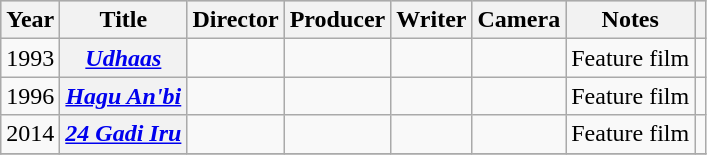<table class="wikitable sortable plainrowheaders">
<tr style="background:#ccc; text-align:center;">
<th scope="col">Year</th>
<th scope="col">Title</th>
<th scope="col">Director</th>
<th scope="col">Producer</th>
<th scope="col">Writer</th>
<th scope="col">Camera</th>
<th scope="col">Notes</th>
<th scope="col" class="unsortable"></th>
</tr>
<tr>
<td>1993</td>
<th scope="row"><em><a href='#'>Udhaas</a></em></th>
<td></td>
<td></td>
<td></td>
<td></td>
<td>Feature film</td>
<td style="text-align: center;"></td>
</tr>
<tr>
<td>1996</td>
<th scope="row"><em><a href='#'>Hagu An'bi</a></em></th>
<td></td>
<td></td>
<td></td>
<td></td>
<td>Feature film</td>
<td style="text-align: center;"></td>
</tr>
<tr>
<td>2014</td>
<th scope="row"><em><a href='#'>24 Gadi Iru</a></em></th>
<td></td>
<td></td>
<td></td>
<td></td>
<td>Feature film</td>
<td style="text-align: center;"></td>
</tr>
<tr>
</tr>
</table>
